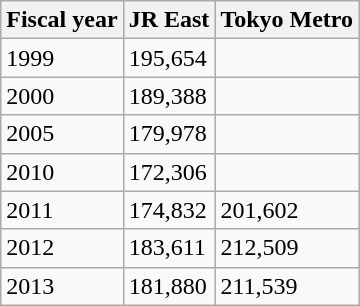<table class="wikitable">
<tr>
<th>Fiscal year</th>
<th>JR East</th>
<th>Tokyo Metro</th>
</tr>
<tr>
<td>1999</td>
<td>195,654</td>
<td></td>
</tr>
<tr>
<td>2000</td>
<td>189,388</td>
<td></td>
</tr>
<tr>
<td>2005</td>
<td>179,978</td>
<td></td>
</tr>
<tr>
<td>2010</td>
<td>172,306</td>
<td></td>
</tr>
<tr>
<td>2011</td>
<td>174,832</td>
<td>201,602</td>
</tr>
<tr>
<td>2012</td>
<td>183,611</td>
<td>212,509</td>
</tr>
<tr>
<td>2013</td>
<td>181,880</td>
<td>211,539</td>
</tr>
</table>
